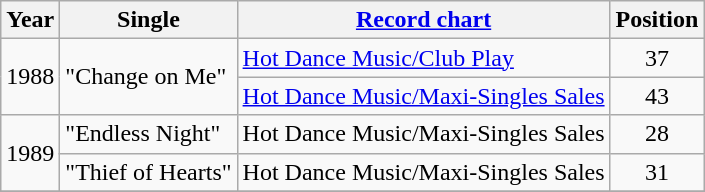<table Class = "wikitable">
<tr>
<th>Year</th>
<th>Single</th>
<th><a href='#'>Record chart</a></th>
<th>Position</th>
</tr>
<tr>
<td rowspan = "2">1988</td>
<td rowspan = "2">"Change on Me"</td>
<td><a href='#'>Hot Dance Music/Club Play</a></td>
<td align = "center">37</td>
</tr>
<tr>
<td><a href='#'>Hot Dance Music/Maxi-Singles Sales</a></td>
<td align = "center">43</td>
</tr>
<tr>
<td rowspan = "2">1989</td>
<td>"Endless Night"</td>
<td>Hot Dance Music/Maxi-Singles Sales</td>
<td align = "center">28</td>
</tr>
<tr>
<td>"Thief of Hearts"</td>
<td>Hot Dance Music/Maxi-Singles Sales</td>
<td align = "center">31</td>
</tr>
<tr>
</tr>
</table>
